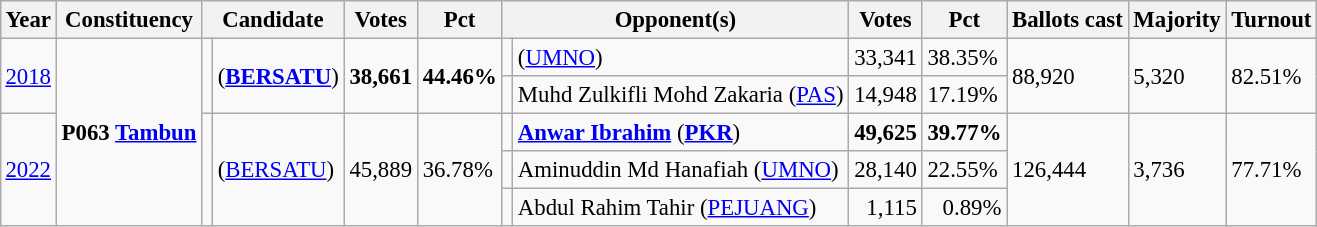<table class="wikitable" style="margin:0.5em ; font-size:95%">
<tr>
<th>Year</th>
<th>Constituency</th>
<th colspan=2>Candidate</th>
<th>Votes</th>
<th>Pct</th>
<th colspan=2>Opponent(s)</th>
<th>Votes</th>
<th>Pct</th>
<th>Ballots cast</th>
<th>Majority</th>
<th>Turnout</th>
</tr>
<tr>
<td rowspan=2><a href='#'>2018</a></td>
<td rowspan="5"><strong>P063 <a href='#'>Tambun</a></strong></td>
<td rowspan=2 ></td>
<td rowspan=2> (<a href='#'><strong>BERSATU</strong></a>)</td>
<td rowspan=2 align="right"><strong>38,661</strong></td>
<td rowspan=2><strong>44.46%</strong></td>
<td></td>
<td> (<a href='#'>UMNO</a>)</td>
<td align="right">33,341</td>
<td>38.35%</td>
<td rowspan=2>88,920</td>
<td rowspan=2>5,320</td>
<td rowspan=2>82.51%</td>
</tr>
<tr>
<td></td>
<td>Muhd Zulkifli Mohd Zakaria (<a href='#'>PAS</a>)</td>
<td align="right">14,948</td>
<td>17.19%</td>
</tr>
<tr>
<td rowspan=3><a href='#'>2022</a></td>
<td rowspan=3 bgcolor=></td>
<td rowspan=3> (<a href='#'>BERSATU</a>)</td>
<td rowspan=3 align="right">45,889</td>
<td rowspan=3>36.78%</td>
<td></td>
<td><strong><a href='#'>Anwar Ibrahim</a></strong> (<a href='#'><strong>PKR</strong></a>)</td>
<td align="right"><strong>49,625</strong></td>
<td><strong>39.77%</strong></td>
<td rowspan="3">126,444</td>
<td rowspan="3">3,736</td>
<td rowspan="3">77.71%</td>
</tr>
<tr>
<td></td>
<td>Aminuddin Md Hanafiah (<a href='#'>UMNO</a>)</td>
<td align="right">28,140</td>
<td>22.55%</td>
</tr>
<tr>
<td bgcolor=></td>
<td>Abdul Rahim Tahir (<a href='#'>PEJUANG</a>)</td>
<td align="right">1,115</td>
<td align="right">0.89%</td>
</tr>
</table>
